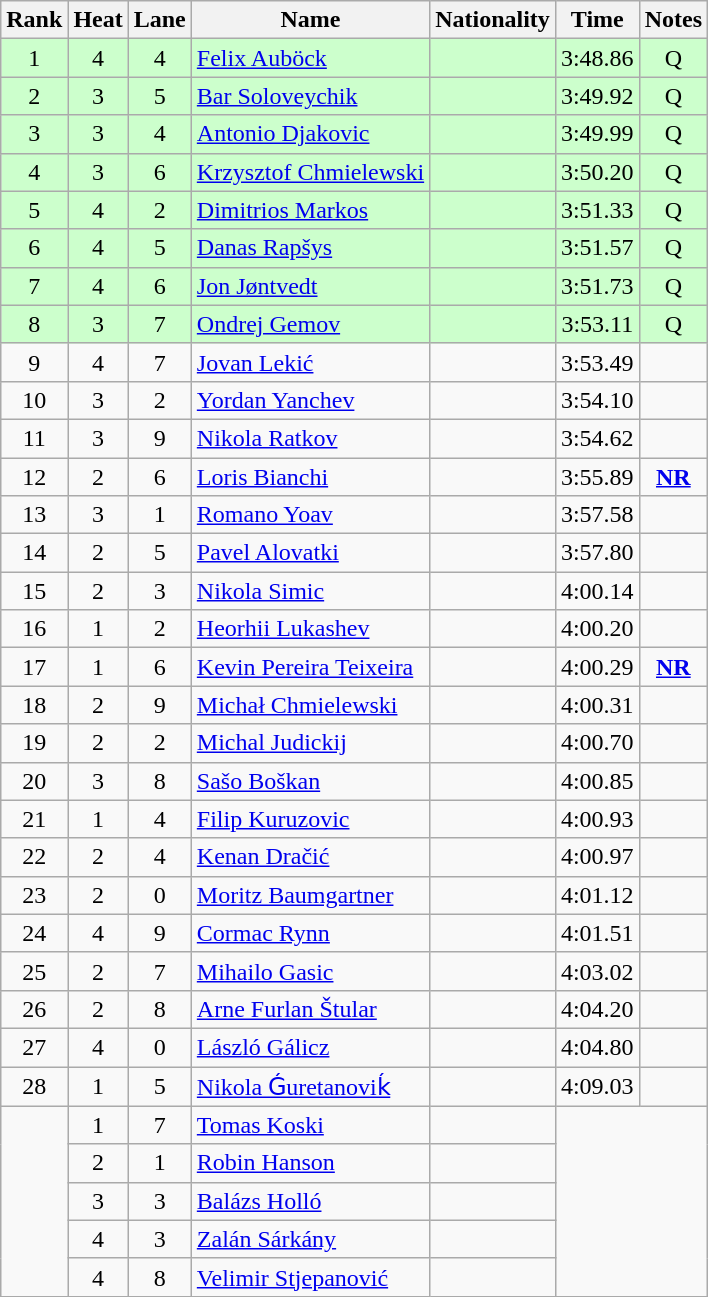<table class="wikitable sortable" style="text-align:center">
<tr>
<th>Rank</th>
<th>Heat</th>
<th>Lane</th>
<th>Name</th>
<th>Nationality</th>
<th>Time</th>
<th>Notes</th>
</tr>
<tr bgcolor=ccffcc>
<td>1</td>
<td>4</td>
<td>4</td>
<td align=left><a href='#'>Felix Auböck</a></td>
<td align=left></td>
<td>3:48.86</td>
<td>Q</td>
</tr>
<tr bgcolor=ccffcc>
<td>2</td>
<td>3</td>
<td>5</td>
<td align=left><a href='#'>Bar Soloveychik</a></td>
<td align=left></td>
<td>3:49.92</td>
<td>Q</td>
</tr>
<tr bgcolor=ccffcc>
<td>3</td>
<td>3</td>
<td>4</td>
<td align=left><a href='#'>Antonio Djakovic</a></td>
<td align=left></td>
<td>3:49.99</td>
<td>Q</td>
</tr>
<tr bgcolor=ccffcc>
<td>4</td>
<td>3</td>
<td>6</td>
<td align=left><a href='#'>Krzysztof Chmielewski</a></td>
<td align=left></td>
<td>3:50.20</td>
<td>Q</td>
</tr>
<tr bgcolor=ccffcc>
<td>5</td>
<td>4</td>
<td>2</td>
<td align=left><a href='#'>Dimitrios Markos</a></td>
<td align=left></td>
<td>3:51.33</td>
<td>Q</td>
</tr>
<tr bgcolor=ccffcc>
<td>6</td>
<td>4</td>
<td>5</td>
<td align=left><a href='#'>Danas Rapšys</a></td>
<td align=left></td>
<td>3:51.57</td>
<td>Q</td>
</tr>
<tr bgcolor=ccffcc>
<td>7</td>
<td>4</td>
<td>6</td>
<td align=left><a href='#'>Jon Jøntvedt</a></td>
<td align=left></td>
<td>3:51.73</td>
<td>Q</td>
</tr>
<tr bgcolor=ccffcc>
<td>8</td>
<td>3</td>
<td>7</td>
<td align=left><a href='#'>Ondrej Gemov</a></td>
<td align=left></td>
<td>3:53.11</td>
<td>Q</td>
</tr>
<tr>
<td>9</td>
<td>4</td>
<td>7</td>
<td align=left><a href='#'>Jovan Lekić</a></td>
<td align=left></td>
<td>3:53.49</td>
<td></td>
</tr>
<tr>
<td>10</td>
<td>3</td>
<td>2</td>
<td align=left><a href='#'>Yordan Yanchev</a></td>
<td align=left></td>
<td>3:54.10</td>
<td></td>
</tr>
<tr>
<td>11</td>
<td>3</td>
<td>9</td>
<td align=left><a href='#'>Nikola Ratkov</a></td>
<td align=left></td>
<td>3:54.62</td>
<td></td>
</tr>
<tr>
<td>12</td>
<td>2</td>
<td>6</td>
<td align=left><a href='#'>Loris Bianchi</a></td>
<td align=left></td>
<td>3:55.89</td>
<td><strong><a href='#'>NR</a></strong></td>
</tr>
<tr>
<td>13</td>
<td>3</td>
<td>1</td>
<td align=left><a href='#'>Romano Yoav</a></td>
<td align=left></td>
<td>3:57.58</td>
<td></td>
</tr>
<tr>
<td>14</td>
<td>2</td>
<td>5</td>
<td align=left><a href='#'>Pavel Alovatki</a></td>
<td align=left></td>
<td>3:57.80</td>
<td></td>
</tr>
<tr>
<td>15</td>
<td>2</td>
<td>3</td>
<td align=left><a href='#'>Nikola Simic</a></td>
<td align=left></td>
<td>4:00.14</td>
<td></td>
</tr>
<tr>
<td>16</td>
<td>1</td>
<td>2</td>
<td align=left><a href='#'>Heorhii Lukashev</a></td>
<td align=left></td>
<td>4:00.20</td>
<td></td>
</tr>
<tr>
<td>17</td>
<td>1</td>
<td>6</td>
<td align=left><a href='#'>Kevin Pereira Teixeira</a></td>
<td align=left></td>
<td>4:00.29</td>
<td><strong><a href='#'>NR</a></strong></td>
</tr>
<tr>
<td>18</td>
<td>2</td>
<td>9</td>
<td align=left><a href='#'>Michał Chmielewski</a></td>
<td align=left></td>
<td>4:00.31</td>
<td></td>
</tr>
<tr>
<td>19</td>
<td>2</td>
<td>2</td>
<td align=left><a href='#'>Michal Judickij</a></td>
<td align=left></td>
<td>4:00.70</td>
<td></td>
</tr>
<tr>
<td>20</td>
<td>3</td>
<td>8</td>
<td align=left><a href='#'>Sašo Boškan</a></td>
<td align=left></td>
<td>4:00.85</td>
<td></td>
</tr>
<tr>
<td>21</td>
<td>1</td>
<td>4</td>
<td align=left><a href='#'>Filip Kuruzovic</a></td>
<td align=left></td>
<td>4:00.93</td>
<td></td>
</tr>
<tr>
<td>22</td>
<td>2</td>
<td>4</td>
<td align=left><a href='#'>Kenan Dračić</a></td>
<td align=left></td>
<td>4:00.97</td>
<td></td>
</tr>
<tr>
<td>23</td>
<td>2</td>
<td>0</td>
<td align=left><a href='#'>Moritz Baumgartner</a></td>
<td align=left></td>
<td>4:01.12</td>
<td></td>
</tr>
<tr>
<td>24</td>
<td>4</td>
<td>9</td>
<td align=left><a href='#'>Cormac Rynn</a></td>
<td align=left></td>
<td>4:01.51</td>
<td></td>
</tr>
<tr>
<td>25</td>
<td>2</td>
<td>7</td>
<td align=left><a href='#'>Mihailo Gasic</a></td>
<td align=left></td>
<td>4:03.02</td>
<td></td>
</tr>
<tr>
<td>26</td>
<td>2</td>
<td>8</td>
<td align=left><a href='#'>Arne Furlan Štular</a></td>
<td align=left></td>
<td>4:04.20</td>
<td></td>
</tr>
<tr>
<td>27</td>
<td>4</td>
<td>0</td>
<td align=left><a href='#'>László Gálicz</a></td>
<td align=left></td>
<td>4:04.80</td>
<td></td>
</tr>
<tr>
<td>28</td>
<td>1</td>
<td>5</td>
<td align=left><a href='#'>Nikola Ǵuretanoviḱ</a></td>
<td align=left></td>
<td>4:09.03</td>
<td></td>
</tr>
<tr>
<td rowspan=5></td>
<td>1</td>
<td>7</td>
<td align=left><a href='#'>Tomas Koski</a></td>
<td align=left></td>
<td rowspan=5 colspan=2></td>
</tr>
<tr>
<td>2</td>
<td>1</td>
<td align=left><a href='#'>Robin Hanson</a></td>
<td align=left></td>
</tr>
<tr>
<td>3</td>
<td>3</td>
<td align=left><a href='#'>Balázs Holló</a></td>
<td align=left></td>
</tr>
<tr>
<td>4</td>
<td>3</td>
<td align=left><a href='#'>Zalán Sárkány</a></td>
<td align=left></td>
</tr>
<tr>
<td>4</td>
<td>8</td>
<td align=left><a href='#'>Velimir Stjepanović</a></td>
<td align=left></td>
</tr>
</table>
